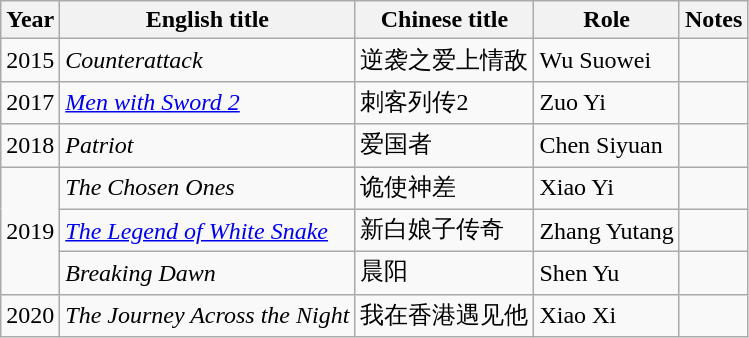<table class="wikitable">
<tr>
<th>Year</th>
<th>English title</th>
<th>Chinese title</th>
<th>Role</th>
<th>Notes</th>
</tr>
<tr>
<td rowspan=1>2015</td>
<td><em>Counterattack</em></td>
<td>逆袭之爱上情敌</td>
<td>Wu Suowei</td>
<td></td>
</tr>
<tr>
<td>2017</td>
<td><em><a href='#'>Men with Sword 2</a></em></td>
<td>刺客列传2</td>
<td>Zuo Yi</td>
<td></td>
</tr>
<tr>
<td>2018</td>
<td><em>Patriot</em></td>
<td>爱国者</td>
<td>Chen Siyuan</td>
<td></td>
</tr>
<tr>
<td rowspan=3>2019</td>
<td><em>The Chosen Ones</em></td>
<td>诡使神差</td>
<td>Xiao Yi</td>
<td></td>
</tr>
<tr>
<td><em><a href='#'>The Legend of White Snake</a></em></td>
<td>新白娘子传奇</td>
<td>Zhang Yutang</td>
<td></td>
</tr>
<tr>
<td><em>Breaking Dawn</em></td>
<td>晨阳</td>
<td>Shen Yu</td>
<td></td>
</tr>
<tr>
<td>2020</td>
<td><em>The Journey Across the Night</em></td>
<td>我在香港遇见他</td>
<td>Xiao Xi</td>
<td></td>
</tr>
</table>
